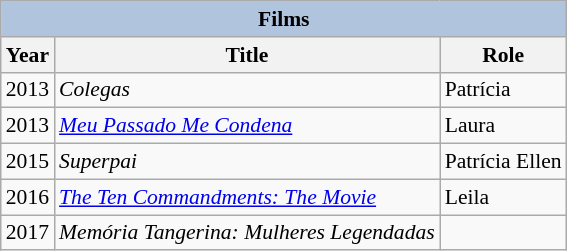<table class="wikitable" style="font-size: 90%;">
<tr>
<th colspan="4" style="background: LightSteelBlue;">Films</th>
</tr>
<tr>
<th>Year</th>
<th>Title</th>
<th>Role</th>
</tr>
<tr>
<td>2013</td>
<td><em>Colegas</em></td>
<td>Patrícia</td>
</tr>
<tr>
<td>2013</td>
<td><em><a href='#'>Meu Passado Me Condena</a></em></td>
<td>Laura</td>
</tr>
<tr>
<td>2015</td>
<td><em>Superpai</em></td>
<td>Patrícia Ellen</td>
</tr>
<tr>
<td>2016</td>
<td><em><a href='#'>The Ten Commandments: The Movie</a></em></td>
<td>Leila</td>
</tr>
<tr>
<td>2017</td>
<td><em>Memória Tangerina: Mulheres Legendadas</em></td>
<td></td>
</tr>
</table>
